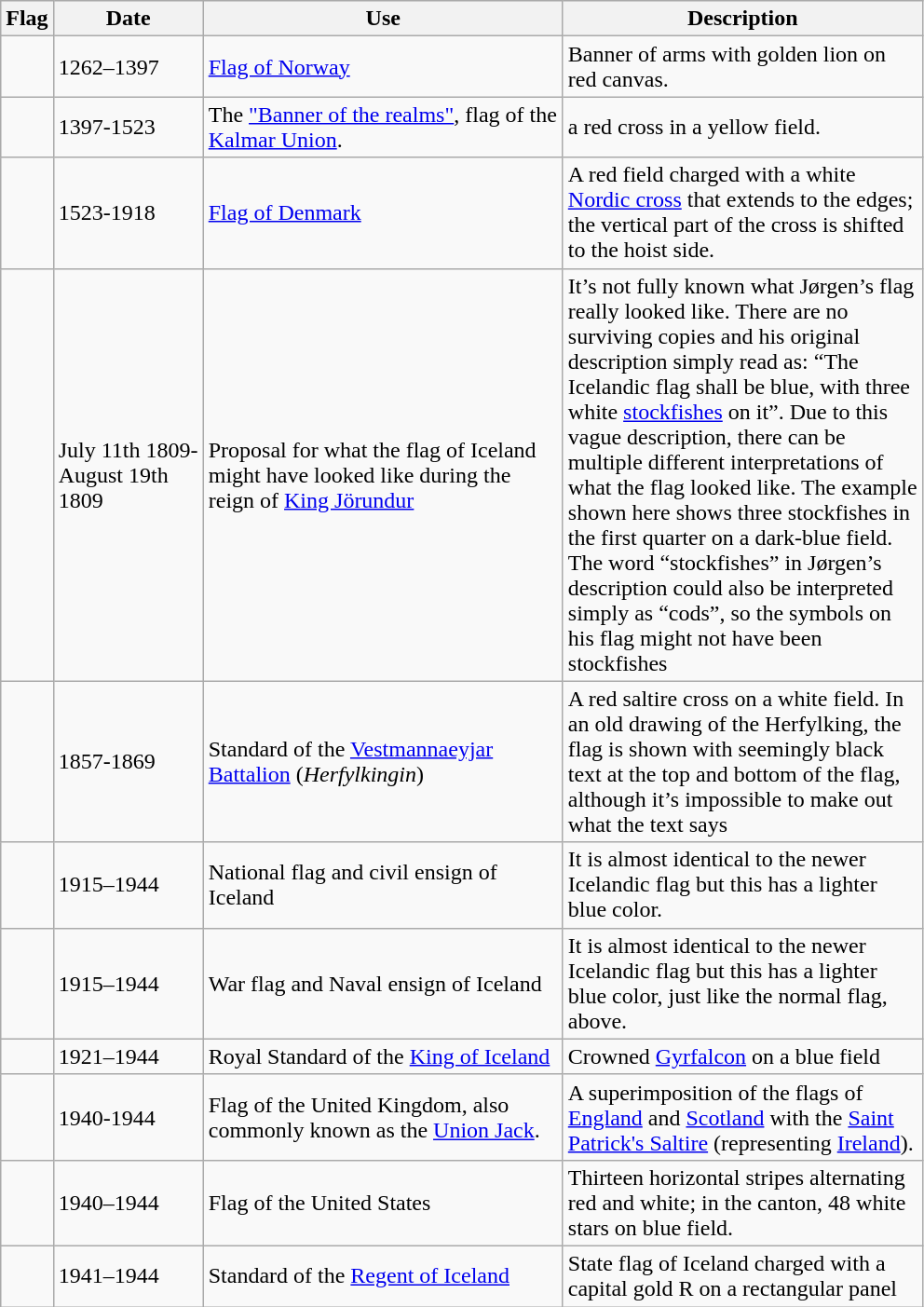<table class="wikitable" style="background: #f9f9f9; border">
<tr bgcolor="#efefef">
<th>Flag</th>
<th width="100">Date</th>
<th width="250">Use</th>
<th width="250">Description</th>
</tr>
<tr>
<td></td>
<td>1262–1397</td>
<td><a href='#'>Flag of Norway</a></td>
<td>Banner of arms with golden lion on red canvas.</td>
</tr>
<tr>
<td></td>
<td>1397-1523</td>
<td>The <a href='#'>"Banner of the realms"</a>, flag of the <a href='#'>Kalmar Union</a>.</td>
<td>a red cross in a yellow field.</td>
</tr>
<tr>
<td></td>
<td>1523-1918</td>
<td><a href='#'>Flag of Denmark</a></td>
<td>A red field charged with a white <a href='#'>Nordic cross</a> that extends to the edges; the vertical part of the cross is shifted to the hoist side.</td>
</tr>
<tr>
<td></td>
<td>July 11th 1809-August 19th 1809</td>
<td>Proposal for what the flag of Iceland might have looked like during the reign of <a href='#'>King Jörundur</a></td>
<td>It’s not fully known what Jørgen’s flag really looked like. There are no surviving copies and his original description simply read as: “The Icelandic flag shall be blue, with three white <a href='#'>stockfishes</a> on it”. Due to this vague description, there can be multiple different interpretations of what the flag looked like. The example shown here shows three stockfishes in the first quarter on a dark-blue field. The word “stockfishes” in Jørgen’s description could also be interpreted simply as “cods”, so the symbols on his flag might not have been stockfishes</td>
</tr>
<tr>
<td></td>
<td>1857-1869</td>
<td>Standard of the <a href='#'>Vestmannaeyjar</a> <a href='#'>Battalion</a> (<em>Herfylkingin</em>)</td>
<td>A red saltire cross on a white field. In an old drawing of the Herfylking, the flag is shown with seemingly black text at the top and bottom of the flag, although it’s impossible to make out what the text says</td>
</tr>
<tr>
<td></td>
<td>1915–1944</td>
<td>National flag and civil ensign of Iceland</td>
<td>It is almost identical to the newer Icelandic flag but this has a lighter blue color.</td>
</tr>
<tr>
<td></td>
<td>1915–1944</td>
<td>War flag and Naval ensign of Iceland</td>
<td>It is almost identical to the newer Icelandic flag but this has a lighter blue color, just like the normal flag, above.</td>
</tr>
<tr>
<td></td>
<td>1921–1944</td>
<td>Royal Standard of the <a href='#'>King of Iceland</a></td>
<td>Crowned <a href='#'>Gyrfalcon</a> on a blue field</td>
</tr>
<tr>
<td></td>
<td>1940-1944</td>
<td>Flag of the United Kingdom, also commonly known as the <a href='#'>Union Jack</a>.</td>
<td>A superimposition of the flags of <a href='#'>England</a> and <a href='#'>Scotland</a> with the <a href='#'>Saint Patrick's Saltire</a> (representing <a href='#'>Ireland</a>).</td>
</tr>
<tr>
<td></td>
<td>1940–1944</td>
<td>Flag of the United States</td>
<td>Thirteen horizontal stripes alternating red and white; in the canton, 48 white stars on blue field.</td>
</tr>
<tr>
<td></td>
<td>1941–1944</td>
<td>Standard of the <a href='#'>Regent of Iceland</a></td>
<td>State flag of Iceland charged with a capital gold R on a rectangular panel</td>
</tr>
</table>
